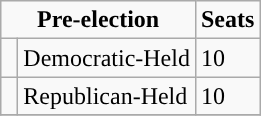<table class= "wikitable">
<tr>
<td colspan= "2" rowspan= "1" align= "center" valign= "top"><strong>Pre-election</strong></td>
<td valign= "top"><strong>Seats</strong><br></td>
</tr>
<tr>
<td style="background-color:"> </td>
<td>Democratic-Held</td>
<td>10</td>
</tr>
<tr>
<td style="background-color:"> </td>
<td>Republican-Held</td>
<td>10</td>
</tr>
<tr>
</tr>
</table>
